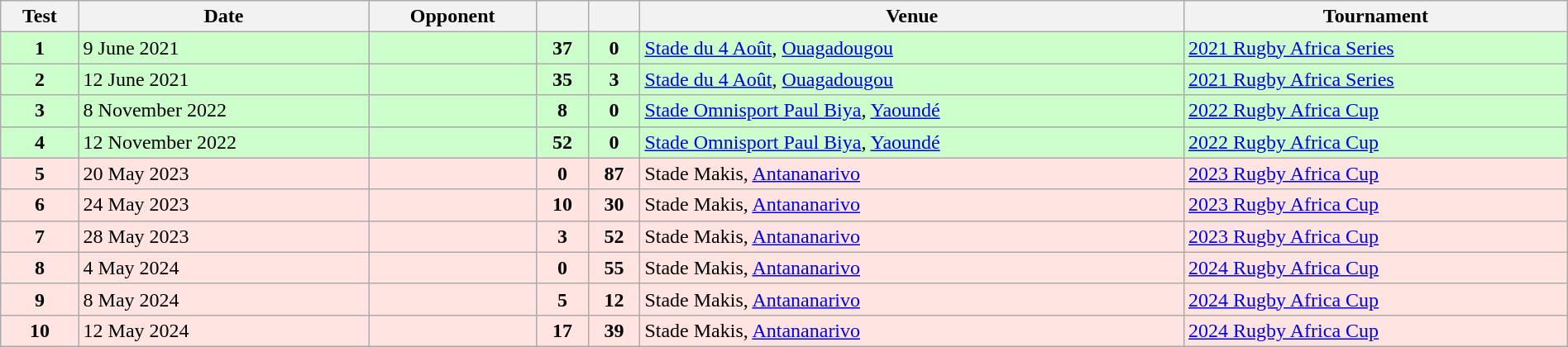<table class="wikitable sortable" style="width:100%">
<tr>
<th>Test</th>
<th>Date</th>
<th>Opponent</th>
<th></th>
<th></th>
<th>Venue</th>
<th>Tournament</th>
</tr>
<tr bgcolor="#ccffcc">
<td align="center"><strong>1</strong></td>
<td>9 June 2021</td>
<td></td>
<td align="center"><strong>37</strong></td>
<td align="center"><strong>0</strong></td>
<td><a href='#'>Stade du 4 Août</a>, <a href='#'>Ouagadougou</a></td>
<td><a href='#'>2021 Rugby Africa Series</a></td>
</tr>
<tr bgcolor="#ccffcc">
<td align="center"><strong>2</strong></td>
<td>12 June 2021</td>
<td></td>
<td align="center"><strong>35</strong></td>
<td align="center"><strong>3</strong></td>
<td><a href='#'>Stade du 4 Août</a>, <a href='#'>Ouagadougou</a></td>
<td><a href='#'>2021 Rugby Africa Series</a></td>
</tr>
<tr bgcolor="#ccffcc">
<td align="center"><strong>3</strong></td>
<td>8 November 2022</td>
<td></td>
<td align="center"><strong>8</strong></td>
<td align="center"><strong>0</strong></td>
<td><a href='#'>Stade Omnisport Paul Biya</a>, <a href='#'>Yaoundé</a></td>
<td><a href='#'>2022 Rugby Africa Cup</a></td>
</tr>
<tr bgcolor="#ccffcc">
<td align="center"><strong>4</strong></td>
<td>12 November 2022</td>
<td></td>
<td align="center"><strong>52</strong></td>
<td align="center"><strong>0</strong></td>
<td><a href='#'>Stade Omnisport Paul Biya</a>, <a href='#'>Yaoundé</a></td>
<td><a href='#'>2022 Rugby Africa Cup</a></td>
</tr>
<tr bgcolor="FFE4E1">
<td align="center"><strong>5</strong></td>
<td>20 May 2023</td>
<td></td>
<td align="center"><strong>0</strong></td>
<td align="center"><strong>87</strong></td>
<td>Stade Makis, <a href='#'>Antananarivo</a></td>
<td><a href='#'>2023 Rugby Africa Cup</a></td>
</tr>
<tr bgcolor="FFE4E1">
<td align="center"><strong>6</strong></td>
<td>24 May 2023</td>
<td></td>
<td align="center"><strong>10</strong></td>
<td align="center"><strong>30</strong></td>
<td>Stade Makis, <a href='#'>Antananarivo</a></td>
<td><a href='#'>2023 Rugby Africa Cup</a></td>
</tr>
<tr bgcolor="FFE4E1">
<td align="center"><strong>7</strong></td>
<td>28 May 2023</td>
<td></td>
<td align="center"><strong>3</strong></td>
<td align="center"><strong>52</strong></td>
<td>Stade Makis, <a href='#'>Antananarivo</a></td>
<td><a href='#'>2023 Rugby Africa Cup</a></td>
</tr>
<tr bgcolor="FFE4E1">
<td align="center"><strong>8</strong></td>
<td>4 May 2024</td>
<td></td>
<td align="center"><strong>0</strong></td>
<td align="center"><strong>55</strong></td>
<td>Stade Makis, <a href='#'>Antananarivo</a></td>
<td><a href='#'>2024 Rugby Africa Cup</a></td>
</tr>
<tr bgcolor="FFE4E1">
<td align="center"><strong>9</strong></td>
<td>8 May 2024</td>
<td></td>
<td align="center"><strong>5</strong></td>
<td align="center"><strong>12</strong></td>
<td>Stade Makis, <a href='#'>Antananarivo</a></td>
<td><a href='#'>2024 Rugby Africa Cup</a></td>
</tr>
<tr bgcolor="FFE4E1">
<td align="center"><strong>10</strong></td>
<td>12 May 2024</td>
<td></td>
<td align="center"><strong>17</strong></td>
<td align="center"><strong>39</strong></td>
<td>Stade Makis, <a href='#'>Antananarivo</a></td>
<td><a href='#'>2024 Rugby Africa Cup</a></td>
</tr>
</table>
